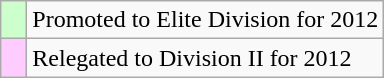<table class="wikitable">
<tr>
<td style="width:10px; background:#cfc;"></td>
<td>Promoted to Elite Division for 2012</td>
</tr>
<tr>
<td style="width:10px; background:#fcf;"></td>
<td>Relegated to Division II for 2012</td>
</tr>
</table>
